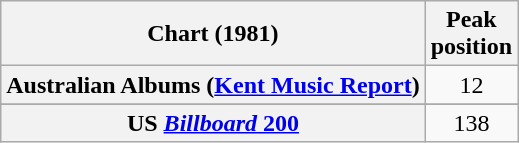<table class="wikitable sortable plainrowheaders" style="text-align:center;">
<tr>
<th scope="col">Chart (1981)</th>
<th scope="col">Peak<br> position</th>
</tr>
<tr>
<th scope="row">Australian Albums (<a href='#'>Kent Music Report</a>)</th>
<td>12</td>
</tr>
<tr>
</tr>
<tr>
<th scope="row">US <a href='#'><em>Billboard</em> 200</a></th>
<td>138</td>
</tr>
</table>
